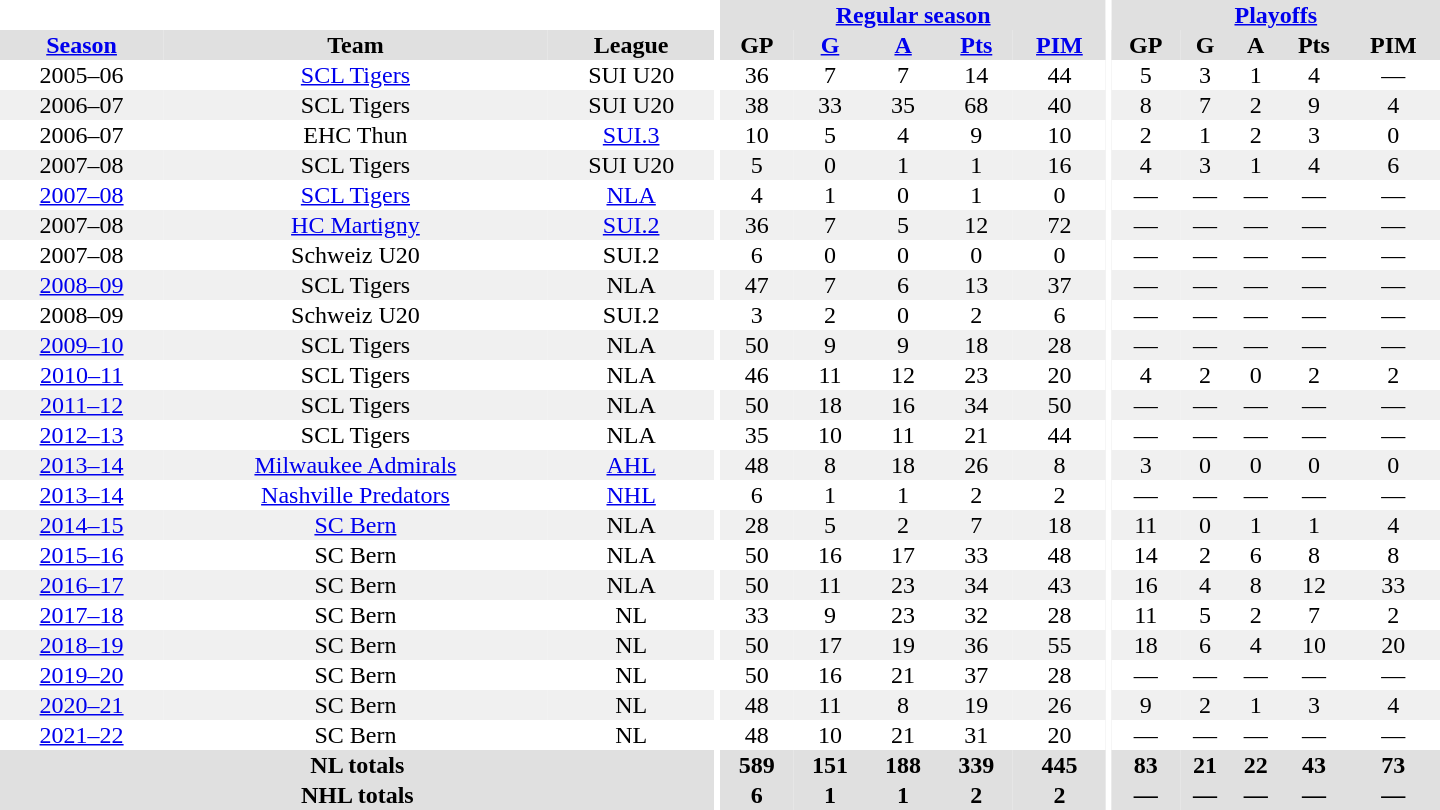<table border="0" cellpadding="1" cellspacing="0" style="text-align:center; width:60em">
<tr bgcolor="#e0e0e0">
<th colspan="3" bgcolor="#ffffff"></th>
<th rowspan="99" bgcolor="#ffffff"></th>
<th colspan="5"><a href='#'>Regular season</a></th>
<th rowspan="99" bgcolor="#ffffff"></th>
<th colspan="5"><a href='#'>Playoffs</a></th>
</tr>
<tr bgcolor="#e0e0e0">
<th><a href='#'>Season</a></th>
<th>Team</th>
<th>League</th>
<th>GP</th>
<th><a href='#'>G</a></th>
<th><a href='#'>A</a></th>
<th><a href='#'>Pts</a></th>
<th><a href='#'>PIM</a></th>
<th>GP</th>
<th>G</th>
<th>A</th>
<th>Pts</th>
<th>PIM</th>
</tr>
<tr>
<td>2005–06</td>
<td><a href='#'>SCL Tigers</a></td>
<td>SUI U20</td>
<td>36</td>
<td>7</td>
<td>7</td>
<td>14</td>
<td>44</td>
<td>5</td>
<td>3</td>
<td>1</td>
<td>4</td>
<td>—</td>
</tr>
<tr bgcolor="#f0f0f0">
<td>2006–07</td>
<td>SCL Tigers</td>
<td>SUI U20</td>
<td>38</td>
<td>33</td>
<td>35</td>
<td>68</td>
<td>40</td>
<td>8</td>
<td>7</td>
<td>2</td>
<td>9</td>
<td>4</td>
</tr>
<tr>
<td>2006–07</td>
<td>EHC Thun</td>
<td><a href='#'>SUI.3</a></td>
<td>10</td>
<td>5</td>
<td>4</td>
<td>9</td>
<td>10</td>
<td>2</td>
<td>1</td>
<td>2</td>
<td>3</td>
<td>0</td>
</tr>
<tr bgcolor="#f0f0f0">
<td>2007–08</td>
<td>SCL Tigers</td>
<td>SUI U20</td>
<td>5</td>
<td>0</td>
<td>1</td>
<td>1</td>
<td>16</td>
<td>4</td>
<td>3</td>
<td>1</td>
<td>4</td>
<td>6</td>
</tr>
<tr>
<td><a href='#'>2007–08</a></td>
<td><a href='#'>SCL Tigers</a></td>
<td><a href='#'>NLA</a></td>
<td>4</td>
<td>1</td>
<td>0</td>
<td>1</td>
<td>0</td>
<td>—</td>
<td>—</td>
<td>—</td>
<td>—</td>
<td>—</td>
</tr>
<tr bgcolor="#f0f0f0">
<td>2007–08</td>
<td><a href='#'>HC Martigny</a></td>
<td><a href='#'>SUI.2</a></td>
<td>36</td>
<td>7</td>
<td>5</td>
<td>12</td>
<td>72</td>
<td>—</td>
<td>—</td>
<td>—</td>
<td>—</td>
<td>—</td>
</tr>
<tr>
<td>2007–08</td>
<td>Schweiz U20</td>
<td>SUI.2</td>
<td>6</td>
<td>0</td>
<td>0</td>
<td>0</td>
<td>0</td>
<td>—</td>
<td>—</td>
<td>—</td>
<td>—</td>
<td>—</td>
</tr>
<tr bgcolor="#f0f0f0">
<td><a href='#'>2008–09</a></td>
<td>SCL Tigers</td>
<td>NLA</td>
<td>47</td>
<td>7</td>
<td>6</td>
<td>13</td>
<td>37</td>
<td>—</td>
<td>—</td>
<td>—</td>
<td>—</td>
<td>—</td>
</tr>
<tr>
<td>2008–09</td>
<td>Schweiz U20</td>
<td>SUI.2</td>
<td>3</td>
<td>2</td>
<td>0</td>
<td>2</td>
<td>6</td>
<td>—</td>
<td>—</td>
<td>—</td>
<td>—</td>
<td>—</td>
</tr>
<tr bgcolor="#f0f0f0">
<td><a href='#'>2009–10</a></td>
<td>SCL Tigers</td>
<td>NLA</td>
<td>50</td>
<td>9</td>
<td>9</td>
<td>18</td>
<td>28</td>
<td>—</td>
<td>—</td>
<td>—</td>
<td>—</td>
<td>—</td>
</tr>
<tr>
<td><a href='#'>2010–11</a></td>
<td>SCL Tigers</td>
<td>NLA</td>
<td>46</td>
<td>11</td>
<td>12</td>
<td>23</td>
<td>20</td>
<td>4</td>
<td>2</td>
<td>0</td>
<td>2</td>
<td>2</td>
</tr>
<tr bgcolor="#f0f0f0">
<td><a href='#'>2011–12</a></td>
<td>SCL Tigers</td>
<td>NLA</td>
<td>50</td>
<td>18</td>
<td>16</td>
<td>34</td>
<td>50</td>
<td>—</td>
<td>—</td>
<td>—</td>
<td>—</td>
<td>—</td>
</tr>
<tr>
<td><a href='#'>2012–13</a></td>
<td>SCL Tigers</td>
<td>NLA</td>
<td>35</td>
<td>10</td>
<td>11</td>
<td>21</td>
<td>44</td>
<td>—</td>
<td>—</td>
<td>—</td>
<td>—</td>
<td>—</td>
</tr>
<tr bgcolor="#f0f0f0">
<td><a href='#'>2013–14</a></td>
<td><a href='#'>Milwaukee Admirals</a></td>
<td><a href='#'>AHL</a></td>
<td>48</td>
<td>8</td>
<td>18</td>
<td>26</td>
<td>8</td>
<td>3</td>
<td>0</td>
<td>0</td>
<td>0</td>
<td>0</td>
</tr>
<tr>
<td><a href='#'>2013–14</a></td>
<td><a href='#'>Nashville Predators</a></td>
<td><a href='#'>NHL</a></td>
<td>6</td>
<td>1</td>
<td>1</td>
<td>2</td>
<td>2</td>
<td>—</td>
<td>—</td>
<td>—</td>
<td>—</td>
<td>—</td>
</tr>
<tr bgcolor="#f0f0f0">
<td><a href='#'>2014–15</a></td>
<td><a href='#'>SC Bern</a></td>
<td>NLA</td>
<td>28</td>
<td>5</td>
<td>2</td>
<td>7</td>
<td>18</td>
<td>11</td>
<td>0</td>
<td>1</td>
<td>1</td>
<td>4</td>
</tr>
<tr>
<td><a href='#'>2015–16</a></td>
<td>SC Bern</td>
<td>NLA</td>
<td>50</td>
<td>16</td>
<td>17</td>
<td>33</td>
<td>48</td>
<td>14</td>
<td>2</td>
<td>6</td>
<td>8</td>
<td>8</td>
</tr>
<tr bgcolor="#f0f0f0">
<td><a href='#'>2016–17</a></td>
<td>SC Bern</td>
<td>NLA</td>
<td>50</td>
<td>11</td>
<td>23</td>
<td>34</td>
<td>43</td>
<td>16</td>
<td>4</td>
<td>8</td>
<td>12</td>
<td>33</td>
</tr>
<tr>
<td><a href='#'>2017–18</a></td>
<td>SC Bern</td>
<td>NL</td>
<td>33</td>
<td>9</td>
<td>23</td>
<td>32</td>
<td>28</td>
<td>11</td>
<td>5</td>
<td>2</td>
<td>7</td>
<td>2</td>
</tr>
<tr bgcolor="#f0f0f0">
<td><a href='#'>2018–19</a></td>
<td>SC Bern</td>
<td>NL</td>
<td>50</td>
<td>17</td>
<td>19</td>
<td>36</td>
<td>55</td>
<td>18</td>
<td>6</td>
<td>4</td>
<td>10</td>
<td>20</td>
</tr>
<tr>
<td><a href='#'>2019–20</a></td>
<td>SC Bern</td>
<td>NL</td>
<td>50</td>
<td>16</td>
<td>21</td>
<td>37</td>
<td>28</td>
<td>—</td>
<td>—</td>
<td>—</td>
<td>—</td>
<td>—</td>
</tr>
<tr bgcolor="#f0f0f0">
<td><a href='#'>2020–21</a></td>
<td>SC Bern</td>
<td>NL</td>
<td>48</td>
<td>11</td>
<td>8</td>
<td>19</td>
<td>26</td>
<td>9</td>
<td>2</td>
<td>1</td>
<td>3</td>
<td>4</td>
</tr>
<tr>
<td><a href='#'>2021–22</a></td>
<td>SC Bern</td>
<td>NL</td>
<td>48</td>
<td>10</td>
<td>21</td>
<td>31</td>
<td>20</td>
<td>—</td>
<td>—</td>
<td>—</td>
<td>—</td>
<td>—</td>
</tr>
<tr bgcolor="#e0e0e0">
<th colspan="3">NL totals</th>
<th>589</th>
<th>151</th>
<th>188</th>
<th>339</th>
<th>445</th>
<th>83</th>
<th>21</th>
<th>22</th>
<th>43</th>
<th>73</th>
</tr>
<tr bgcolor="#e0e0e0">
<th colspan="3">NHL totals</th>
<th>6</th>
<th>1</th>
<th>1</th>
<th>2</th>
<th>2</th>
<th>—</th>
<th>—</th>
<th>—</th>
<th>—</th>
<th>—</th>
</tr>
</table>
